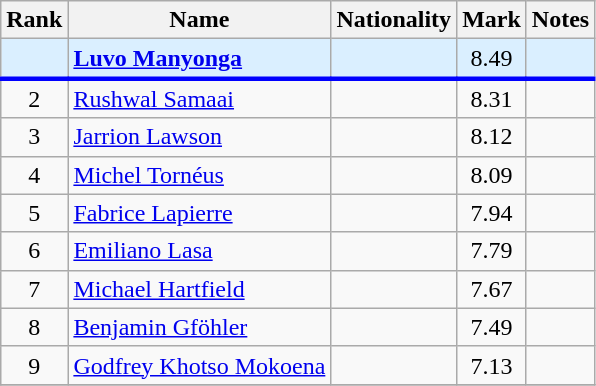<table class="wikitable sortable" style="text-align:center">
<tr>
<th>Rank</th>
<th>Name</th>
<th>Nationality</th>
<th>Mark</th>
<th>Notes</th>
</tr>
<tr bgcolor=#daefff>
<td></td>
<td align=left><strong><a href='#'>Luvo Manyonga</a></strong></td>
<td align=left><strong></strong></td>
<td>8.49</td>
<td></td>
</tr>
<tr style="border-top:3px solid blue;">
<td>2</td>
<td align=left><a href='#'>Rushwal Samaai</a></td>
<td align=left></td>
<td>8.31</td>
<td></td>
</tr>
<tr>
<td>3</td>
<td align=left><a href='#'>Jarrion Lawson</a></td>
<td align=left></td>
<td>8.12</td>
<td></td>
</tr>
<tr>
<td>4</td>
<td align=left><a href='#'>Michel Tornéus</a></td>
<td align=left></td>
<td>8.09</td>
<td></td>
</tr>
<tr>
<td>5</td>
<td align=left><a href='#'>Fabrice Lapierre</a></td>
<td align=left></td>
<td>7.94</td>
<td></td>
</tr>
<tr>
<td>6</td>
<td align=left><a href='#'>Emiliano Lasa</a></td>
<td align=left></td>
<td>7.79</td>
<td></td>
</tr>
<tr>
<td>7</td>
<td align=left><a href='#'>Michael Hartfield</a></td>
<td align=left></td>
<td>7.67</td>
<td></td>
</tr>
<tr>
<td>8</td>
<td align=left><a href='#'>Benjamin Gföhler</a></td>
<td align=left></td>
<td>7.49</td>
<td></td>
</tr>
<tr>
<td>9</td>
<td align=left><a href='#'>Godfrey Khotso Mokoena</a></td>
<td align=left></td>
<td>7.13</td>
<td></td>
</tr>
<tr>
</tr>
</table>
